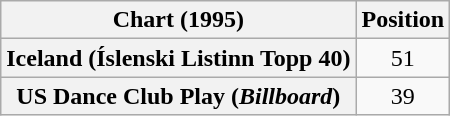<table class="wikitable plainrowheaders" style="text-align:center">
<tr>
<th>Chart (1995)</th>
<th>Position</th>
</tr>
<tr>
<th scope="row">Iceland (Íslenski Listinn Topp 40)</th>
<td>51</td>
</tr>
<tr>
<th scope="row">US Dance Club Play (<em>Billboard</em>)</th>
<td>39</td>
</tr>
</table>
